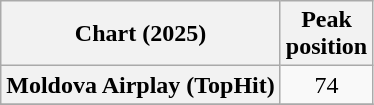<table class="wikitable plainrowheaders" style="text-align:center">
<tr>
<th scope="col">Chart (2025)</th>
<th scope="col">Peak<br>position</th>
</tr>
<tr>
<th scope="row">Moldova Airplay (TopHit)</th>
<td>74</td>
</tr>
<tr>
</tr>
</table>
